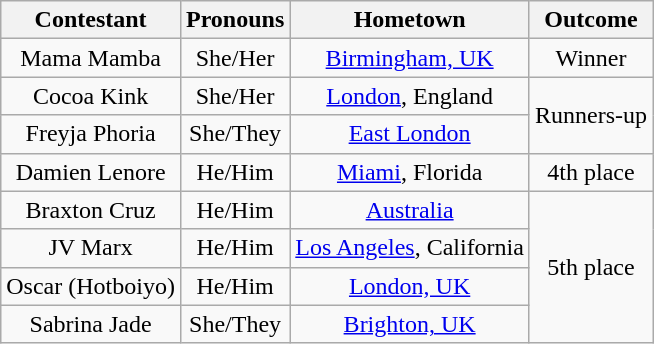<table class="wikitable sortable" style="text-align:center;">
<tr>
<th scope="col">Contestant</th>
<th scope="col">Pronouns</th>
<th scope="col">Hometown</th>
<th scope="col">Outcome</th>
</tr>
<tr>
<td>Mama Mamba</td>
<td>She/Her</td>
<td><a href='#'>Birmingham, UK</a></td>
<td>Winner</td>
</tr>
<tr>
<td>Cocoa Kink</td>
<td>She/Her</td>
<td><a href='#'>London</a>, England</td>
<td rowspan="2">Runners-up</td>
</tr>
<tr>
<td>Freyja Phoria</td>
<td>She/They</td>
<td><a href='#'>East London</a></td>
</tr>
<tr>
<td>Damien Lenore</td>
<td>He/Him</td>
<td><a href='#'>Miami</a>, Florida</td>
<td>4th place</td>
</tr>
<tr>
<td>Braxton Cruz</td>
<td>He/Him</td>
<td><a href='#'>Australia</a></td>
<td rowspan="4">5th place</td>
</tr>
<tr>
<td>JV Marx</td>
<td>He/Him</td>
<td><a href='#'>Los Angeles</a>, California</td>
</tr>
<tr>
<td>Oscar (Hotboiyo)</td>
<td>He/Him</td>
<td><a href='#'>London, UK</a></td>
</tr>
<tr>
<td>Sabrina Jade</td>
<td>She/They</td>
<td><a href='#'>Brighton, UK</a></td>
</tr>
</table>
